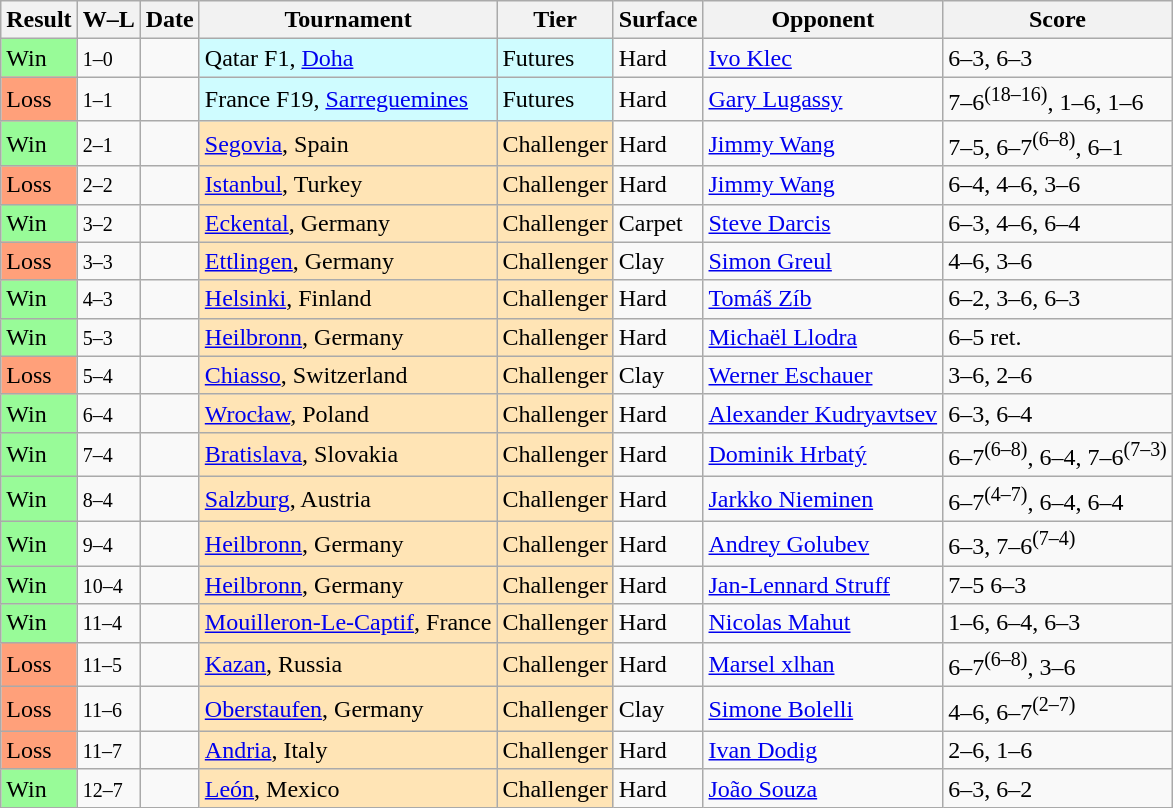<table class="sortable wikitable">
<tr>
<th>Result</th>
<th class="unsortable">W–L</th>
<th>Date</th>
<th>Tournament</th>
<th>Tier</th>
<th>Surface</th>
<th>Opponent</th>
<th class="unsortable">Score</th>
</tr>
<tr>
<td style="background:#98fb98;">Win</td>
<td><small>1–0</small></td>
<td></td>
<td style="background:#cffcff;">Qatar F1, <a href='#'>Doha</a></td>
<td style="background:#cffcff;">Futures</td>
<td>Hard</td>
<td> <a href='#'>Ivo Klec</a></td>
<td>6–3, 6–3</td>
</tr>
<tr>
<td style="background:#ffa07a;">Loss</td>
<td><small>1–1</small></td>
<td></td>
<td style="background:#cffcff;">France F19, <a href='#'>Sarreguemines</a></td>
<td style="background:#cffcff;">Futures</td>
<td>Hard</td>
<td> <a href='#'>Gary Lugassy</a></td>
<td>7–6<sup>(18–16)</sup>, 1–6, 1–6</td>
</tr>
<tr>
<td style="background:#98fb98;">Win</td>
<td><small>2–1</small></td>
<td></td>
<td style="background:moccasin;"><a href='#'>Segovia</a>, Spain</td>
<td style="background:moccasin;">Challenger</td>
<td>Hard</td>
<td> <a href='#'>Jimmy Wang</a></td>
<td>7–5, 6–7<sup>(6–8)</sup>, 6–1</td>
</tr>
<tr>
<td style="background:#ffa07a;">Loss</td>
<td><small>2–2</small></td>
<td></td>
<td style="background:moccasin;"><a href='#'>Istanbul</a>, Turkey</td>
<td style="background:moccasin;">Challenger</td>
<td>Hard</td>
<td> <a href='#'>Jimmy Wang</a></td>
<td>6–4, 4–6, 3–6</td>
</tr>
<tr>
<td style="background:#98fb98;">Win</td>
<td><small>3–2</small></td>
<td></td>
<td style="background:moccasin;"><a href='#'>Eckental</a>, Germany</td>
<td style="background:moccasin;">Challenger</td>
<td>Carpet</td>
<td> <a href='#'>Steve Darcis</a></td>
<td>6–3, 4–6, 6–4</td>
</tr>
<tr>
<td style="background:#ffa07a;">Loss</td>
<td><small>3–3</small></td>
<td></td>
<td style="background:moccasin;"><a href='#'>Ettlingen</a>, Germany</td>
<td style="background:moccasin;">Challenger</td>
<td>Clay</td>
<td> <a href='#'>Simon Greul</a></td>
<td>4–6, 3–6</td>
</tr>
<tr>
<td style="background:#98fb98;">Win</td>
<td><small>4–3</small></td>
<td></td>
<td style="background:moccasin;"><a href='#'>Helsinki</a>, Finland</td>
<td style="background:moccasin;">Challenger</td>
<td>Hard</td>
<td> <a href='#'>Tomáš Zíb</a></td>
<td>6–2, 3–6, 6–3</td>
</tr>
<tr>
<td style="background:#98fb98;">Win</td>
<td><small>5–3</small></td>
<td></td>
<td style="background:moccasin;"><a href='#'>Heilbronn</a>, Germany</td>
<td style="background:moccasin;">Challenger</td>
<td>Hard</td>
<td> <a href='#'>Michaël Llodra</a></td>
<td>6–5 ret.</td>
</tr>
<tr>
<td style="background:#ffa07a;">Loss</td>
<td><small>5–4</small></td>
<td></td>
<td style="background:moccasin;"><a href='#'>Chiasso</a>, Switzerland</td>
<td style="background:moccasin;">Challenger</td>
<td>Clay</td>
<td> <a href='#'>Werner Eschauer</a></td>
<td>3–6, 2–6</td>
</tr>
<tr>
<td style="background:#98fb98;">Win</td>
<td><small>6–4</small></td>
<td></td>
<td style="background:moccasin;"><a href='#'>Wrocław</a>, Poland</td>
<td style="background:moccasin;">Challenger</td>
<td>Hard</td>
<td> <a href='#'>Alexander Kudryavtsev</a></td>
<td>6–3, 6–4</td>
</tr>
<tr>
<td style="background:#98fb98;">Win</td>
<td><small>7–4</small></td>
<td></td>
<td style="background:moccasin;"><a href='#'>Bratislava</a>, Slovakia</td>
<td style="background:moccasin;">Challenger</td>
<td>Hard</td>
<td> <a href='#'>Dominik Hrbatý</a></td>
<td>6–7<sup>(6–8)</sup>, 6–4, 7–6<sup>(7–3)</sup></td>
</tr>
<tr>
<td style="background:#98fb98;">Win</td>
<td><small>8–4</small></td>
<td></td>
<td style="background:moccasin;"><a href='#'>Salzburg</a>, Austria</td>
<td style="background:moccasin;">Challenger</td>
<td>Hard</td>
<td> <a href='#'>Jarkko Nieminen</a></td>
<td>6–7<sup>(4–7)</sup>, 6–4, 6–4</td>
</tr>
<tr>
<td style="background:#98fb98;">Win</td>
<td><small>9–4</small></td>
<td></td>
<td style="background:moccasin;"><a href='#'>Heilbronn</a>, Germany</td>
<td style="background:moccasin;">Challenger</td>
<td>Hard</td>
<td> <a href='#'>Andrey Golubev</a></td>
<td>6–3, 7–6<sup>(7–4)</sup></td>
</tr>
<tr>
<td style="background:#98fb98;">Win</td>
<td><small>10–4</small></td>
<td></td>
<td style="background:moccasin;"><a href='#'>Heilbronn</a>, Germany</td>
<td style="background:moccasin;">Challenger</td>
<td>Hard</td>
<td> <a href='#'>Jan-Lennard Struff</a></td>
<td>7–5 6–3</td>
</tr>
<tr>
<td style="background:#98fb98;">Win</td>
<td><small>11–4</small></td>
<td></td>
<td style="background:moccasin;"><a href='#'>Mouilleron-Le-Captif</a>, France</td>
<td style="background:moccasin;">Challenger</td>
<td>Hard</td>
<td> <a href='#'>Nicolas Mahut</a></td>
<td>1–6, 6–4, 6–3</td>
</tr>
<tr>
<td style="background:#ffa07a;">Loss</td>
<td><small>11–5</small></td>
<td></td>
<td style="background:moccasin;"><a href='#'>Kazan</a>, Russia</td>
<td style="background:moccasin;">Challenger</td>
<td>Hard</td>
<td> <a href='#'>Marsel xlhan</a></td>
<td>6–7<sup>(6–8)</sup>, 3–6</td>
</tr>
<tr>
<td style="background:#ffa07a;">Loss</td>
<td><small>11–6</small></td>
<td></td>
<td style="background:moccasin;"><a href='#'>Oberstaufen</a>, Germany</td>
<td style="background:moccasin;">Challenger</td>
<td>Clay</td>
<td> <a href='#'>Simone Bolelli</a></td>
<td>4–6, 6–7<sup>(2–7)</sup></td>
</tr>
<tr>
<td style="background:#ffa07a;">Loss</td>
<td><small>11–7</small></td>
<td></td>
<td style="background:moccasin;"><a href='#'>Andria</a>, Italy</td>
<td style="background:moccasin;">Challenger</td>
<td>Hard</td>
<td> <a href='#'>Ivan Dodig</a></td>
<td>2–6, 1–6</td>
</tr>
<tr>
<td style="background:#98fb98;">Win</td>
<td><small>12–7</small></td>
<td></td>
<td style="background:moccasin;"><a href='#'>León</a>, Mexico</td>
<td style="background:moccasin;">Challenger</td>
<td>Hard</td>
<td> <a href='#'>João Souza</a></td>
<td>6–3, 6–2</td>
</tr>
</table>
